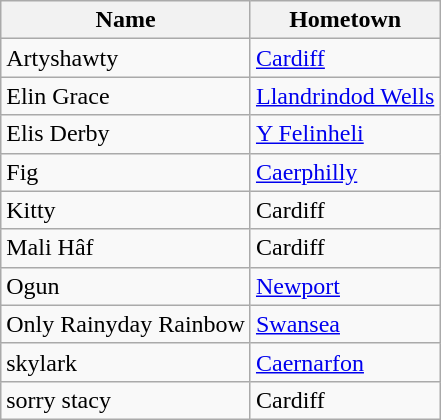<table class="wikitable">
<tr>
<th>Name</th>
<th>Hometown</th>
</tr>
<tr>
<td>Artyshawty</td>
<td><a href='#'>Cardiff</a></td>
</tr>
<tr>
<td>Elin Grace</td>
<td><a href='#'>Llandrindod Wells</a></td>
</tr>
<tr>
<td>Elis Derby</td>
<td><a href='#'>Y Felinheli</a></td>
</tr>
<tr>
<td>Fig</td>
<td><a href='#'>Caerphilly</a></td>
</tr>
<tr>
<td>Kitty</td>
<td>Cardiff</td>
</tr>
<tr>
<td>Mali Hâf</td>
<td>Cardiff</td>
</tr>
<tr>
<td>Ogun</td>
<td><a href='#'>Newport</a></td>
</tr>
<tr>
<td>Only Rainyday Rainbow</td>
<td><a href='#'>Swansea</a></td>
</tr>
<tr>
<td>skylark</td>
<td><a href='#'>Caernarfon</a></td>
</tr>
<tr>
<td>sorry stacy</td>
<td>Cardiff</td>
</tr>
</table>
